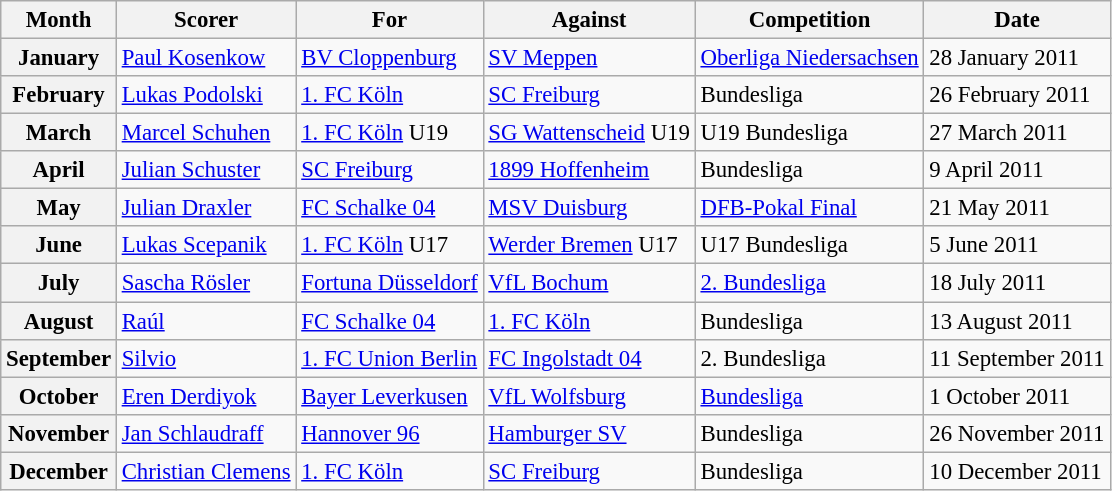<table class="wikitable" style="font-size: 95%;">
<tr>
<th>Month</th>
<th>Scorer</th>
<th>For</th>
<th>Against</th>
<th>Competition</th>
<th>Date</th>
</tr>
<tr>
<th>January</th>
<td><a href='#'>Paul Kosenkow</a></td>
<td><a href='#'>BV Cloppenburg</a></td>
<td><a href='#'>SV Meppen</a></td>
<td><a href='#'>Oberliga Niedersachsen</a></td>
<td>28 January 2011</td>
</tr>
<tr>
<th>February</th>
<td><a href='#'>Lukas Podolski</a></td>
<td><a href='#'>1. FC Köln</a></td>
<td><a href='#'>SC Freiburg</a></td>
<td>Bundesliga</td>
<td>26 February 2011</td>
</tr>
<tr>
<th>March</th>
<td><a href='#'>Marcel Schuhen</a></td>
<td><a href='#'>1. FC Köln</a> U19</td>
<td><a href='#'>SG Wattenscheid</a> U19</td>
<td>U19 Bundesliga</td>
<td>27 March 2011</td>
</tr>
<tr>
<th>April</th>
<td><a href='#'>Julian Schuster</a></td>
<td><a href='#'>SC Freiburg</a></td>
<td><a href='#'>1899 Hoffenheim</a></td>
<td>Bundesliga</td>
<td>9 April 2011</td>
</tr>
<tr>
<th>May</th>
<td><a href='#'>Julian Draxler</a></td>
<td><a href='#'>FC Schalke 04</a></td>
<td><a href='#'>MSV Duisburg</a></td>
<td><a href='#'>DFB-Pokal Final</a></td>
<td>21 May 2011</td>
</tr>
<tr>
<th>June</th>
<td><a href='#'>Lukas Scepanik</a></td>
<td><a href='#'>1. FC Köln</a> U17</td>
<td><a href='#'>Werder Bremen</a> U17</td>
<td>U17 Bundesliga</td>
<td>5 June 2011</td>
</tr>
<tr>
<th>July</th>
<td><a href='#'>Sascha Rösler</a></td>
<td><a href='#'>Fortuna Düsseldorf</a></td>
<td><a href='#'>VfL Bochum</a></td>
<td><a href='#'>2. Bundesliga</a></td>
<td>18 July 2011</td>
</tr>
<tr -style="font-weight: bold;">
<th>August</th>
<td><a href='#'>Raúl</a></td>
<td><a href='#'>FC Schalke 04</a></td>
<td><a href='#'>1. FC Köln</a></td>
<td>Bundesliga</td>
<td>13 August 2011</td>
</tr>
<tr>
<th>September</th>
<td><a href='#'>Silvio</a></td>
<td><a href='#'>1. FC Union Berlin</a></td>
<td><a href='#'>FC Ingolstadt 04</a></td>
<td>2. Bundesliga</td>
<td>11 September 2011</td>
</tr>
<tr>
<th>October</th>
<td><a href='#'>Eren Derdiyok</a></td>
<td><a href='#'>Bayer Leverkusen</a></td>
<td><a href='#'>VfL Wolfsburg</a></td>
<td><a href='#'>Bundesliga</a></td>
<td>1 October 2011</td>
</tr>
<tr>
<th>November</th>
<td><a href='#'>Jan Schlaudraff</a></td>
<td><a href='#'>Hannover 96</a></td>
<td><a href='#'>Hamburger SV</a></td>
<td>Bundesliga</td>
<td>26 November 2011</td>
</tr>
<tr>
<th>December</th>
<td><a href='#'>Christian Clemens</a></td>
<td><a href='#'>1. FC Köln</a></td>
<td><a href='#'>SC Freiburg</a></td>
<td>Bundesliga</td>
<td>10 December 2011</td>
</tr>
</table>
